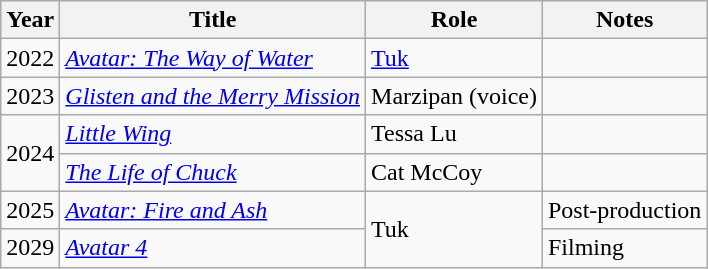<table class="wikitable sortable">
<tr>
<th>Year</th>
<th>Title</th>
<th>Role</th>
<th class="unsortable">Notes</th>
</tr>
<tr>
<td>2022</td>
<td><em><a href='#'>Avatar: The Way of Water</a></em></td>
<td><a href='#'>Tuk</a></td>
<td></td>
</tr>
<tr>
<td>2023</td>
<td><em><a href='#'>Glisten and the Merry Mission</a></em></td>
<td>Marzipan (voice)</td>
<td></td>
</tr>
<tr>
<td rowspan="2">2024</td>
<td><em><a href='#'>Little Wing</a></em></td>
<td>Tessa Lu</td>
<td></td>
</tr>
<tr>
<td><em><a href='#'>The Life of Chuck</a></em></td>
<td>Cat McCoy</td>
<td></td>
</tr>
<tr>
<td>2025</td>
<td><em><a href='#'>Avatar: Fire and Ash</a></em></td>
<td rowspan="2">Tuk</td>
<td>Post-production</td>
</tr>
<tr>
<td>2029</td>
<td><em><a href='#'>Avatar 4</a></em></td>
<td>Filming</td>
</tr>
</table>
